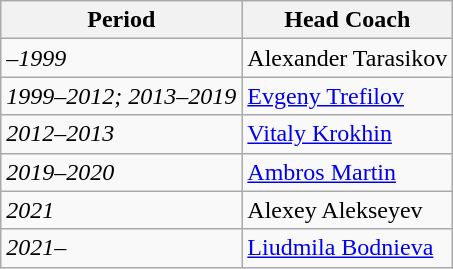<table class="wikitable">
<tr>
<th>Period</th>
<th>Head Coach</th>
</tr>
<tr>
<td><em>–1999</em></td>
<td> Alexander Tarasikov</td>
</tr>
<tr>
<td><em>1999–2012; 2013–2019</em></td>
<td> <a href='#'>Evgeny Trefilov</a></td>
</tr>
<tr>
<td><em>2012–2013</em></td>
<td> <a href='#'>Vitaly Krokhin</a></td>
</tr>
<tr>
<td><em>2019–2020</em></td>
<td> <a href='#'>Ambros Martin</a></td>
</tr>
<tr>
<td><em>2021</em></td>
<td> Alexey Alekseyev</td>
</tr>
<tr>
<td><em>2021–</em></td>
<td> <a href='#'>Liudmila Bodnieva</a></td>
</tr>
</table>
